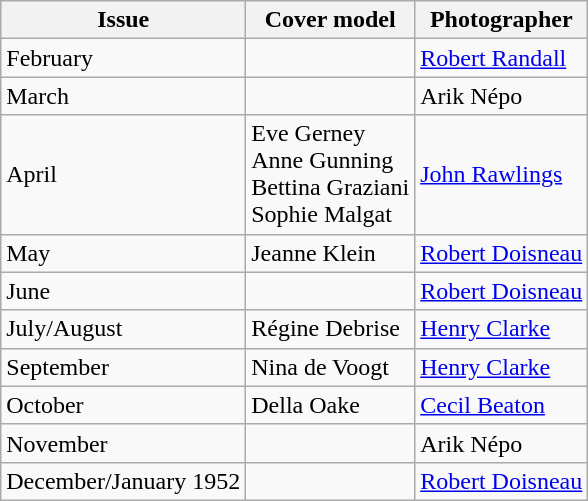<table class="sortable wikitable">
<tr>
<th>Issue</th>
<th>Cover model</th>
<th>Photographer</th>
</tr>
<tr>
<td>February</td>
<td></td>
<td><a href='#'>Robert Randall</a></td>
</tr>
<tr>
<td>March</td>
<td></td>
<td>Arik Népo</td>
</tr>
<tr>
<td>April</td>
<td>Eve Gerney <br> Anne Gunning <br> Bettina Graziani <br> Sophie Malgat</td>
<td><a href='#'>John Rawlings</a></td>
</tr>
<tr>
<td>May</td>
<td>Jeanne Klein</td>
<td><a href='#'>Robert Doisneau</a></td>
</tr>
<tr>
<td>June</td>
<td></td>
<td><a href='#'>Robert Doisneau</a></td>
</tr>
<tr>
<td>July/August</td>
<td>Régine Debrise</td>
<td><a href='#'>Henry Clarke</a></td>
</tr>
<tr>
<td>September</td>
<td>Nina de Voogt</td>
<td><a href='#'>Henry Clarke</a></td>
</tr>
<tr>
<td>October</td>
<td>Della Oake</td>
<td><a href='#'>Cecil Beaton</a></td>
</tr>
<tr>
<td>November</td>
<td></td>
<td>Arik Népo</td>
</tr>
<tr>
<td>December/January 1952</td>
<td></td>
<td><a href='#'>Robert Doisneau</a></td>
</tr>
</table>
